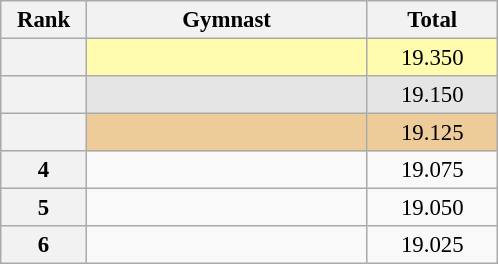<table class="wikitable sortable" style="text-align:center; font-size:95%">
<tr>
<th scope="col" style="width:50px;">Rank</th>
<th scope="col" style="width:180px;">Gymnast</th>
<th scope="col" style="width:80px;">Total</th>
</tr>
<tr style="background:#fffcaf;">
<th scope=row style="text-align:center"></th>
<td style="text-align:left;"></td>
<td>19.350</td>
</tr>
<tr style="background:#e5e5e5;">
<th scope=row style="text-align:center"></th>
<td style="text-align:left;"></td>
<td>19.150</td>
</tr>
<tr style="background:#ec9;">
<th scope=row style="text-align:center"></th>
<td style="text-align:left;"></td>
<td>19.125</td>
</tr>
<tr>
<th scope=row style="text-align:center">4</th>
<td style="text-align:left;"></td>
<td>19.075</td>
</tr>
<tr>
<th scope=row style="text-align:center">5</th>
<td style="text-align:left;"></td>
<td>19.050</td>
</tr>
<tr>
<th scope=row style="text-align:center">6</th>
<td style="text-align:left;"></td>
<td>19.025</td>
</tr>
</table>
